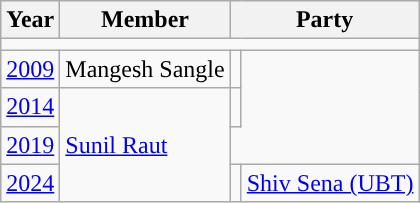<table class="wikitable">
<tr>
<th>Year</th>
<th>Member</th>
<th colspan="2">Party</th>
</tr>
<tr>
<td colspan=4></td>
</tr>
<tr>
<td><a href='#'>2009</a></td>
<td>Mangesh Sangle</td>
<td></td>
</tr>
<tr>
<td><a href='#'>2014</a></td>
<td rowspan="3"><a href='#'>Sunil Raut</a></td>
<td></td>
</tr>
<tr>
<td><a href='#'>2019</a></td>
</tr>
<tr>
<td><a href='#'>2024</a></td>
<td style="background-color: "></td>
<td><a href='#'>Shiv Sena (UBT)</a></td>
</tr>
</table>
